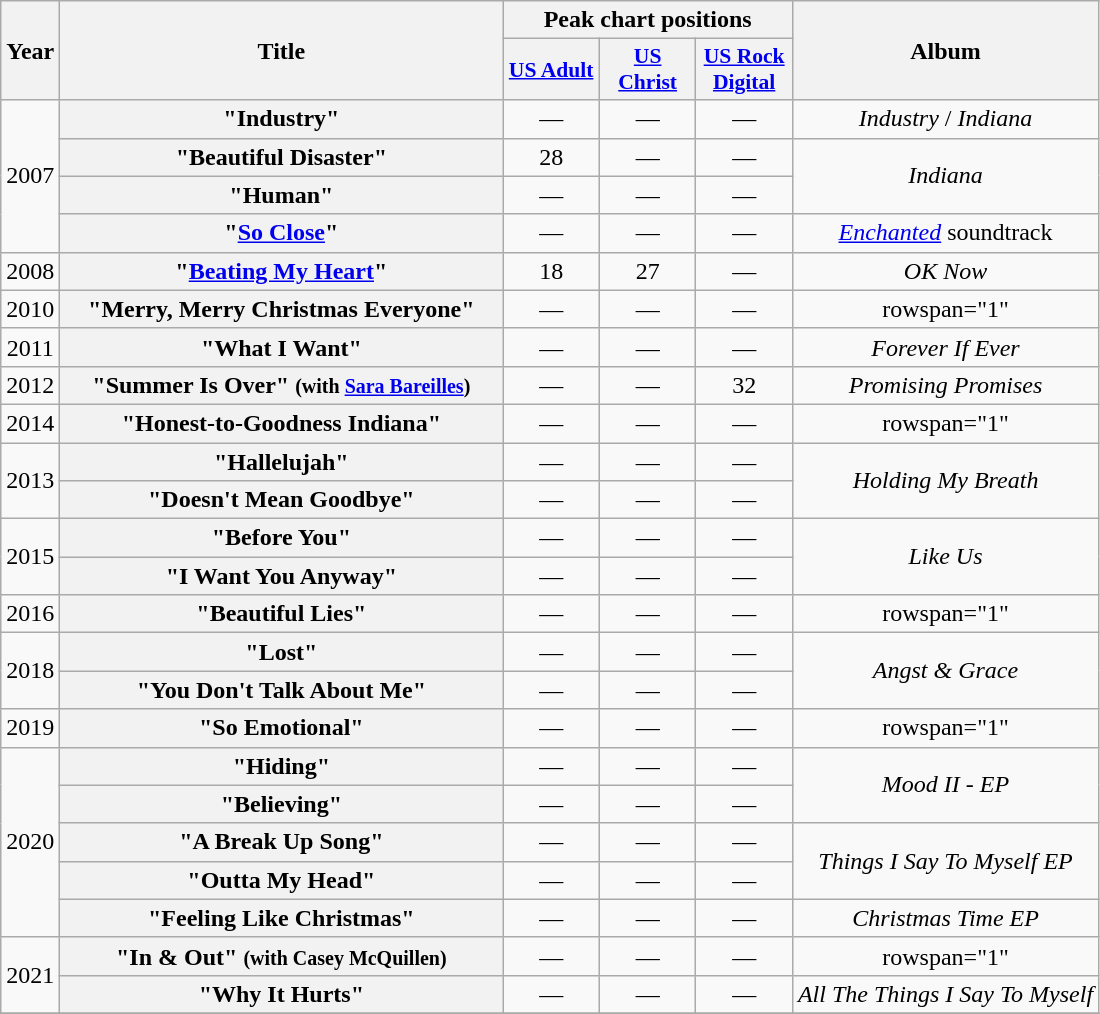<table class="wikitable plainrowheaders" style=text-align:center;>
<tr>
<th scope="col" rowspan="2">Year</th>
<th scope="col" rowspan="2" style="width:18em;">Title</th>
<th scope="col" colspan="3">Peak chart positions</th>
<th scope="col" rowspan="2">Album</th>
</tr>
<tr>
<th style="width:4em;font-size:90%;"><a href='#'>US Adult</a></th>
<th style="width:4em;font-size:90%;"><a href='#'>US Christ</a></th>
<th style="width:4em;font-size:90%;"><a href='#'>US Rock Digital</a></th>
</tr>
<tr>
<td rowspan="4">2007</td>
<th scope="row">"Industry"</th>
<td>—</td>
<td>—</td>
<td>—</td>
<td rowspan="1"><em>Industry</em> / <em>Indiana</em></td>
</tr>
<tr>
<th scope="row">"Beautiful Disaster"</th>
<td>28</td>
<td>—</td>
<td>—</td>
<td rowspan="2"><em>Indiana</em></td>
</tr>
<tr>
<th scope="row">"Human"</th>
<td>—</td>
<td>—</td>
<td>—</td>
</tr>
<tr>
<th scope="row">"<a href='#'>So Close</a>"</th>
<td>—</td>
<td>—</td>
<td>—</td>
<td rowspan="1"><em><a href='#'>Enchanted</a></em> soundtrack</td>
</tr>
<tr>
<td>2008</td>
<th scope="row">"<a href='#'>Beating My Heart</a>"</th>
<td>18</td>
<td>27</td>
<td>—</td>
<td rowspan="1"><em>OK Now</em></td>
</tr>
<tr>
<td>2010</td>
<th scope="row">"Merry, Merry Christmas Everyone"</th>
<td>—</td>
<td>—</td>
<td>—</td>
<td>rowspan="1" </td>
</tr>
<tr>
<td>2011</td>
<th scope="row">"What I Want"</th>
<td>—</td>
<td>—</td>
<td>—</td>
<td rowspan="1"><em>Forever If Ever</em></td>
</tr>
<tr>
<td>2012</td>
<th scope="row">"Summer Is Over" <small>(with <a href='#'>Sara Bareilles</a>)</small></th>
<td>—</td>
<td>—</td>
<td>32</td>
<td rowspan="1"><em>Promising Promises</em></td>
</tr>
<tr>
<td>2014</td>
<th scope="row">"Honest-to-Goodness Indiana"</th>
<td>—</td>
<td>—</td>
<td>—</td>
<td>rowspan="1" </td>
</tr>
<tr>
<td rowspan="2">2013</td>
<th scope="row">"Hallelujah"</th>
<td>—</td>
<td>—</td>
<td>—</td>
<td rowspan="2"><em>Holding My Breath</em></td>
</tr>
<tr>
<th scope="row">"Doesn't Mean Goodbye"</th>
<td>—</td>
<td>—</td>
<td>—</td>
</tr>
<tr>
<td rowspan="2">2015</td>
<th scope="row">"Before You"</th>
<td>—</td>
<td>—</td>
<td>—</td>
<td rowspan="2"><em>Like Us</em></td>
</tr>
<tr>
<th scope="row">"I Want You Anyway"</th>
<td>—</td>
<td>—</td>
<td>—</td>
</tr>
<tr>
<td>2016</td>
<th scope="row">"Beautiful Lies"</th>
<td>—</td>
<td>—</td>
<td>—</td>
<td>rowspan="1" </td>
</tr>
<tr>
<td rowspan="2">2018</td>
<th scope="row">"Lost"</th>
<td>—</td>
<td>—</td>
<td>—</td>
<td rowspan="2"><em>Angst & Grace</em></td>
</tr>
<tr>
<th scope="row">"You Don't Talk About Me"</th>
<td>—</td>
<td>—</td>
<td>—</td>
</tr>
<tr>
<td>2019</td>
<th scope="row">"So Emotional"</th>
<td>—</td>
<td>—</td>
<td>—</td>
<td>rowspan="1" </td>
</tr>
<tr>
<td rowspan="5">2020</td>
<th scope="row">"Hiding"</th>
<td>—</td>
<td>—</td>
<td>—</td>
<td rowspan="2"><em>Mood II - EP</em></td>
</tr>
<tr>
<th scope="row">"Believing"</th>
<td>—</td>
<td>—</td>
<td>—</td>
</tr>
<tr>
<th scope="row">"A Break Up Song"</th>
<td>—</td>
<td>—</td>
<td>—</td>
<td rowspan="2"><em>Things I Say To Myself EP</em></td>
</tr>
<tr>
<th scope="row">"Outta My Head"</th>
<td>—</td>
<td>—</td>
<td>—</td>
</tr>
<tr>
<th scope="row">"Feeling Like Christmas"</th>
<td>—</td>
<td>—</td>
<td>—</td>
<td rowspan="1"><em>Christmas Time EP</em></td>
</tr>
<tr>
<td rowspan="2">2021</td>
<th scope="row">"In & Out" <small>(with Casey McQuillen)</small></th>
<td>—</td>
<td>—</td>
<td>—</td>
<td>rowspan="1" </td>
</tr>
<tr>
<th scope="row">"Why It Hurts"</th>
<td>—</td>
<td>—</td>
<td>—</td>
<td rowspan="1"><em>All The Things I Say To Myself</em></td>
</tr>
<tr>
</tr>
</table>
